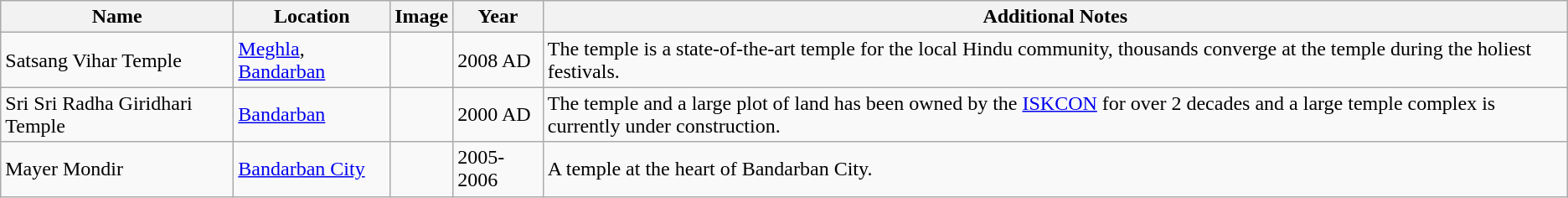<table class="wikitable">
<tr>
<th><strong>Name</strong></th>
<th><strong>Location</strong></th>
<th>Image</th>
<th>Year</th>
<th>Additional Notes</th>
</tr>
<tr>
<td>Satsang Vihar Temple</td>
<td><a href='#'>Meghla</a>, <a href='#'>Bandarban</a></td>
<td></td>
<td>2008 AD</td>
<td>The temple is a state-of-the-art temple for the local Hindu community, thousands converge at the temple during the holiest festivals.</td>
</tr>
<tr>
<td>Sri Sri Radha Giridhari Temple</td>
<td><a href='#'>Bandarban</a></td>
<td></td>
<td>2000 AD</td>
<td>The temple and a large plot of land has been owned by the <a href='#'>ISKCON</a> for over 2 decades and a large temple complex is currently under construction.</td>
</tr>
<tr>
<td>Mayer Mondir</td>
<td><a href='#'>Bandarban City</a></td>
<td></td>
<td>2005-2006</td>
<td>A temple at the heart of Bandarban City.</td>
</tr>
</table>
